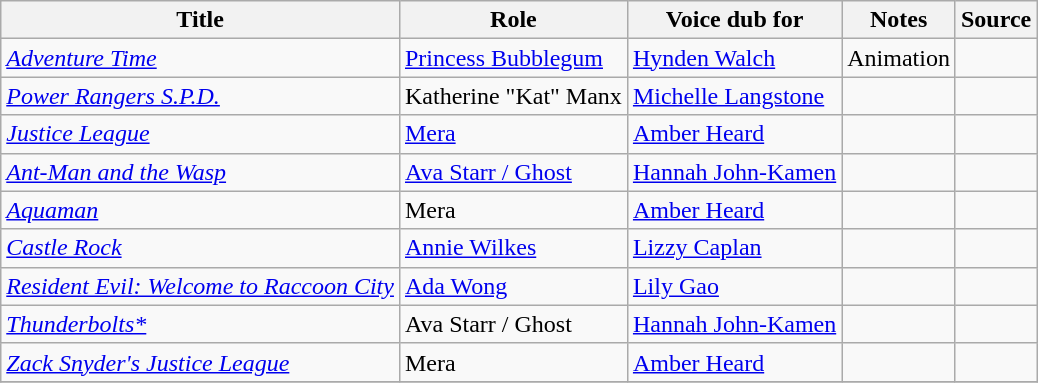<table class="wikitable sortable">
<tr>
<th>Title</th>
<th>Role</th>
<th>Voice dub for</th>
<th class="unsortable">Notes</th>
<th class="unsortable">Source</th>
</tr>
<tr>
<td><em><a href='#'>Adventure Time</a></em></td>
<td><a href='#'>Princess Bubblegum</a></td>
<td><a href='#'>Hynden Walch</a></td>
<td>Animation</td>
<td></td>
</tr>
<tr>
<td><em><a href='#'>Power Rangers S.P.D.</a></em></td>
<td>Katherine "Kat" Manx</td>
<td><a href='#'>Michelle Langstone</a></td>
<td></td>
<td></td>
</tr>
<tr>
<td><em><a href='#'>Justice League</a></em></td>
<td><a href='#'>Mera</a></td>
<td><a href='#'>Amber Heard</a></td>
<td></td>
<td></td>
</tr>
<tr>
<td><em><a href='#'>Ant-Man and the Wasp</a></em></td>
<td><a href='#'>Ava Starr / Ghost</a></td>
<td><a href='#'>Hannah John-Kamen</a></td>
<td></td>
<td></td>
</tr>
<tr>
<td><em><a href='#'>Aquaman</a></em></td>
<td>Mera</td>
<td><a href='#'>Amber Heard</a></td>
<td></td>
<td></td>
</tr>
<tr>
<td><em><a href='#'>Castle Rock</a></em></td>
<td><a href='#'>Annie Wilkes</a></td>
<td><a href='#'>Lizzy Caplan</a></td>
<td></td>
<td></td>
</tr>
<tr>
<td><em><a href='#'>Resident Evil: Welcome to Raccoon City</a></em></td>
<td><a href='#'>Ada Wong</a></td>
<td><a href='#'>Lily Gao</a></td>
<td></td>
<td></td>
</tr>
<tr>
<td><em><a href='#'>Thunderbolts*</a></em></td>
<td>Ava Starr / Ghost</td>
<td><a href='#'>Hannah John-Kamen</a></td>
<td></td>
<td></td>
</tr>
<tr>
<td><em><a href='#'>Zack Snyder's Justice League</a></em></td>
<td>Mera</td>
<td><a href='#'>Amber Heard</a></td>
<td></td>
<td></td>
</tr>
<tr>
</tr>
</table>
